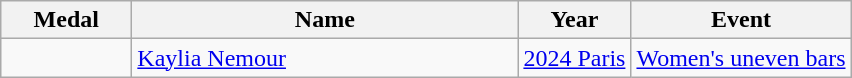<table class="wikitable sortable">
<tr>
<th style="width:5em;">Medal</th>
<th width=250>Name</th>
<th>Year</th>
<th>Event</th>
</tr>
<tr>
<td></td>
<td><a href='#'>Kaylia Nemour</a></td>
<td> <a href='#'>2024 Paris</a></td>
<td><a href='#'>Women's uneven bars</a></td>
</tr>
</table>
